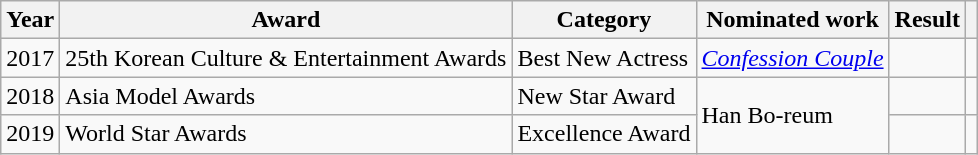<table class="wikitable">
<tr>
<th scope="col">Year</th>
<th>Award</th>
<th scope="col">Category</th>
<th>Nominated work</th>
<th scope="col">Result</th>
<th scope="col" class="unsortable"></th>
</tr>
<tr>
<td>2017</td>
<td>25th Korean Culture & Entertainment Awards</td>
<td>Best New Actress</td>
<td><em><a href='#'>Confession Couple</a></em></td>
<td></td>
<td></td>
</tr>
<tr>
<td>2018</td>
<td>Asia Model Awards</td>
<td>New Star Award</td>
<td rowspan="2">Han Bo-reum</td>
<td></td>
<td></td>
</tr>
<tr>
<td>2019</td>
<td>World Star Awards</td>
<td>Excellence Award</td>
<td></td>
<td></td>
</tr>
</table>
